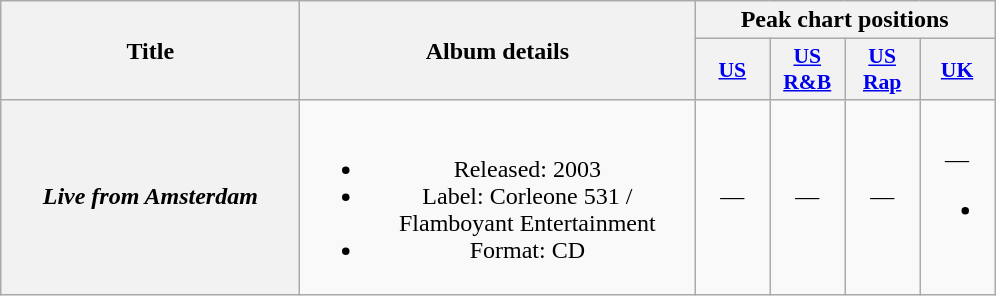<table class="wikitable plainrowheaders" style="text-align:center; border:1">
<tr>
<th scope="col" rowspan="2" style="width:12em;">Title</th>
<th scope="col" rowspan="2" style="width:16em;">Album details</th>
<th scope="col" colspan="4">Peak chart positions</th>
</tr>
<tr>
<th scope="col" style="width:3em;font-size:90%;"><a href='#'>US</a><br></th>
<th scope="col" style="width:3em;font-size:90%;"><a href='#'>US R&B</a><br></th>
<th scope="col" style="width:3em;font-size:90%;"><a href='#'>US Rap</a><br></th>
<th scope="col" style="width:3em;font-size:90%;"><a href='#'>UK</a><br></th>
</tr>
<tr>
<th scope="row" align="left"><em>Live from Amsterdam</em></th>
<td><br><ul><li>Released: 2003</li><li>Label: Corleone 531 / Flamboyant Entertainment</li><li>Format: CD</li></ul></td>
<td>—</td>
<td>—</td>
<td>—</td>
<td>—<br><ul><li></li></ul></td>
</tr>
</table>
